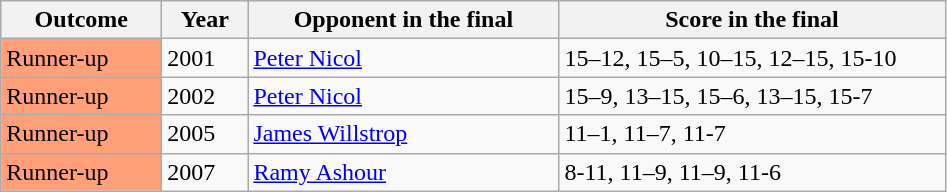<table class="sortable wikitable">
<tr>
<th width="100">Outcome</th>
<th width="50">Year</th>
<th width="200">Opponent in the final</th>
<th width="250">Score in the final</th>
</tr>
<tr>
<td bgcolor="ffa07a">Runner-up</td>
<td>2001</td>
<td>   <a href='#'>Peter Nicol</a></td>
<td>15–12, 15–5, 10–15, 12–15, 15-10</td>
</tr>
<tr>
<td bgcolor="ffa07a">Runner-up</td>
<td>2002</td>
<td>   <a href='#'>Peter Nicol</a></td>
<td>15–9, 13–15, 15–6, 13–15, 15-7</td>
</tr>
<tr>
<td bgcolor="ffa07a">Runner-up</td>
<td>2005</td>
<td>   <a href='#'>James Willstrop</a></td>
<td>11–1, 11–7, 11-7</td>
</tr>
<tr>
<td bgcolor="ffa07a">Runner-up</td>
<td>2007</td>
<td>   <a href='#'>Ramy Ashour</a></td>
<td>8-11, 11–9, 11–9, 11-6</td>
</tr>
</table>
